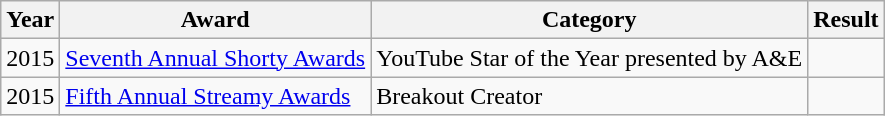<table class="wikitable">
<tr>
<th>Year</th>
<th>Award</th>
<th>Category</th>
<th>Result</th>
</tr>
<tr>
<td>2015</td>
<td><a href='#'>Seventh Annual Shorty Awards</a></td>
<td>YouTube Star of the Year presented by A&E</td>
<td></td>
</tr>
<tr>
<td>2015</td>
<td><a href='#'>Fifth Annual Streamy Awards</a></td>
<td>Breakout Creator</td>
<td></td>
</tr>
</table>
